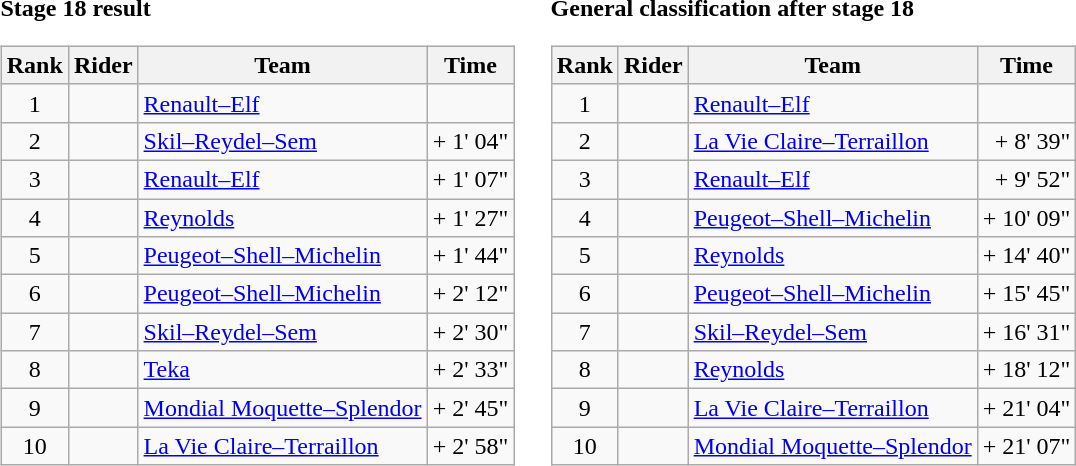<table>
<tr>
<td><strong>Stage 18 result</strong><br><table class="wikitable">
<tr>
<th scope="col">Rank</th>
<th scope="col">Rider</th>
<th scope="col">Team</th>
<th scope="col">Time</th>
</tr>
<tr>
<td style="text-align:center;">1</td>
<td> </td>
<td><a href='#'>Renault–Elf</a></td>
<td style="text-align:right;"></td>
</tr>
<tr>
<td style="text-align:center;">2</td>
<td></td>
<td><a href='#'>Skil–Reydel–Sem</a></td>
<td style="text-align:right;">+ 1' 04"</td>
</tr>
<tr>
<td style="text-align:center;">3</td>
<td></td>
<td><a href='#'>Renault–Elf</a></td>
<td style="text-align:right;">+ 1' 07"</td>
</tr>
<tr>
<td style="text-align:center;">4</td>
<td></td>
<td><a href='#'>Reynolds</a></td>
<td style="text-align:right;">+ 1' 27"</td>
</tr>
<tr>
<td style="text-align:center;">5</td>
<td></td>
<td><a href='#'>Peugeot–Shell–Michelin</a></td>
<td style="text-align:right;">+ 1' 44"</td>
</tr>
<tr>
<td style="text-align:center;">6</td>
<td></td>
<td><a href='#'>Peugeot–Shell–Michelin</a></td>
<td style="text-align:right;">+ 2' 12"</td>
</tr>
<tr>
<td style="text-align:center;">7</td>
<td></td>
<td><a href='#'>Skil–Reydel–Sem</a></td>
<td style="text-align:right;">+ 2' 30"</td>
</tr>
<tr>
<td style="text-align:center;">8</td>
<td></td>
<td><a href='#'>Teka</a></td>
<td style="text-align:right;">+ 2' 33"</td>
</tr>
<tr>
<td style="text-align:center;">9</td>
<td></td>
<td><a href='#'>Mondial Moquette–Splendor</a></td>
<td style="text-align:right;">+ 2' 45"</td>
</tr>
<tr>
<td style="text-align:center;">10</td>
<td></td>
<td><a href='#'>La Vie Claire–Terraillon</a></td>
<td style="text-align:right;">+ 2' 58"</td>
</tr>
</table>
</td>
<td></td>
<td><strong>General classification after stage 18</strong><br><table class="wikitable">
<tr>
<th scope="col">Rank</th>
<th scope="col">Rider</th>
<th scope="col">Team</th>
<th scope="col">Time</th>
</tr>
<tr>
<td style="text-align:center;">1</td>
<td> </td>
<td><a href='#'>Renault–Elf</a></td>
<td style="text-align:right;"></td>
</tr>
<tr>
<td style="text-align:center;">2</td>
<td></td>
<td><a href='#'>La Vie Claire–Terraillon</a></td>
<td style="text-align:right;">+ 8' 39"</td>
</tr>
<tr>
<td style="text-align:center;">3</td>
<td></td>
<td><a href='#'>Renault–Elf</a></td>
<td style="text-align:right;">+ 9' 52"</td>
</tr>
<tr>
<td style="text-align:center;">4</td>
<td></td>
<td><a href='#'>Peugeot–Shell–Michelin</a></td>
<td style="text-align:right;">+ 10' 09"</td>
</tr>
<tr>
<td style="text-align:center;">5</td>
<td></td>
<td><a href='#'>Reynolds</a></td>
<td style="text-align:right;">+ 14' 40"</td>
</tr>
<tr>
<td style="text-align:center;">6</td>
<td></td>
<td><a href='#'>Peugeot–Shell–Michelin</a></td>
<td style="text-align:right;">+ 15' 45"</td>
</tr>
<tr>
<td style="text-align:center;">7</td>
<td></td>
<td><a href='#'>Skil–Reydel–Sem</a></td>
<td style="text-align:right;">+ 16' 31"</td>
</tr>
<tr>
<td style="text-align:center;">8</td>
<td></td>
<td><a href='#'>Reynolds</a></td>
<td style="text-align:right;">+ 18' 12"</td>
</tr>
<tr>
<td style="text-align:center;">9</td>
<td></td>
<td><a href='#'>La Vie Claire–Terraillon</a></td>
<td style="text-align:right;">+ 21' 04"</td>
</tr>
<tr>
<td style="text-align:center;">10</td>
<td></td>
<td><a href='#'>Mondial Moquette–Splendor</a></td>
<td style="text-align:right;">+ 21' 07"</td>
</tr>
</table>
</td>
</tr>
</table>
